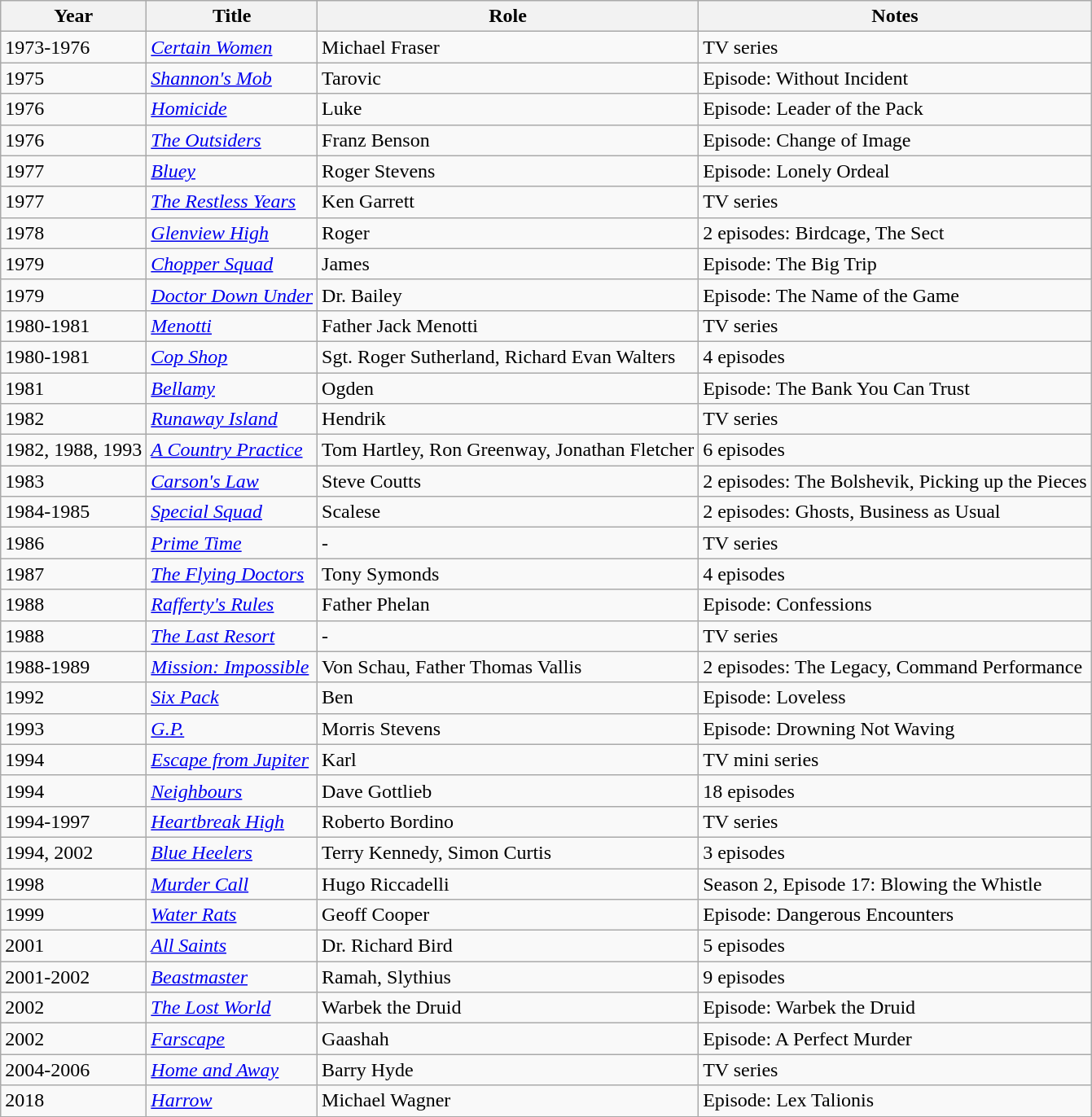<table class="wikitable sortable">
<tr>
<th>Year</th>
<th>Title</th>
<th>Role</th>
<th class="unsortable">Notes</th>
</tr>
<tr>
<td>1973-1976</td>
<td><em><a href='#'>Certain Women</a></em></td>
<td>Michael Fraser</td>
<td>TV series</td>
</tr>
<tr>
<td>1975</td>
<td><em><a href='#'>Shannon's Mob</a></em></td>
<td>Tarovic</td>
<td>Episode: Without Incident</td>
</tr>
<tr>
<td>1976</td>
<td><em><a href='#'>Homicide</a></em></td>
<td>Luke</td>
<td>Episode: Leader of the Pack</td>
</tr>
<tr>
<td>1976</td>
<td><em><a href='#'>The Outsiders</a></em></td>
<td>Franz Benson</td>
<td>Episode: Change of Image</td>
</tr>
<tr>
<td>1977</td>
<td><em><a href='#'>Bluey</a></em></td>
<td>Roger Stevens</td>
<td>Episode: Lonely Ordeal</td>
</tr>
<tr>
<td>1977</td>
<td><em><a href='#'>The Restless Years</a></em></td>
<td>Ken Garrett</td>
<td>TV series</td>
</tr>
<tr>
<td>1978</td>
<td><em><a href='#'>Glenview High</a></em></td>
<td>Roger</td>
<td>2 episodes: Birdcage, The Sect</td>
</tr>
<tr>
<td>1979</td>
<td><em><a href='#'>Chopper Squad</a></em></td>
<td>James</td>
<td>Episode: The Big Trip</td>
</tr>
<tr>
<td>1979</td>
<td><em><a href='#'>Doctor Down Under</a></em></td>
<td>Dr. Bailey</td>
<td>Episode: The Name of the Game</td>
</tr>
<tr>
<td>1980-1981</td>
<td><em><a href='#'>Menotti</a></em></td>
<td>Father Jack Menotti</td>
<td>TV series</td>
</tr>
<tr>
<td>1980-1981</td>
<td><em><a href='#'>Cop Shop</a></em></td>
<td>Sgt. Roger Sutherland, Richard Evan Walters</td>
<td>4 episodes</td>
</tr>
<tr>
<td>1981</td>
<td><em><a href='#'>Bellamy</a></em></td>
<td>Ogden</td>
<td>Episode: The Bank You Can Trust</td>
</tr>
<tr>
<td>1982</td>
<td><em><a href='#'>Runaway Island</a></em></td>
<td>Hendrik</td>
<td>TV series</td>
</tr>
<tr>
<td>1982, 1988, 1993</td>
<td><em><a href='#'>A Country Practice</a></em></td>
<td>Tom Hartley, Ron Greenway, Jonathan Fletcher</td>
<td>6 episodes</td>
</tr>
<tr>
<td>1983</td>
<td><em><a href='#'>Carson's Law</a></em></td>
<td>Steve Coutts</td>
<td>2 episodes: The Bolshevik, Picking up the Pieces</td>
</tr>
<tr>
<td>1984-1985</td>
<td><em><a href='#'>Special Squad</a></em></td>
<td>Scalese</td>
<td>2 episodes: Ghosts, Business as Usual</td>
</tr>
<tr>
<td>1986</td>
<td><em><a href='#'>Prime Time</a></em></td>
<td>-</td>
<td>TV series</td>
</tr>
<tr>
<td>1987</td>
<td><em><a href='#'>The Flying Doctors</a></em></td>
<td>Tony Symonds</td>
<td>4 episodes</td>
</tr>
<tr>
<td>1988</td>
<td><em><a href='#'>Rafferty's Rules</a></em></td>
<td>Father Phelan</td>
<td>Episode: Confessions</td>
</tr>
<tr>
<td>1988</td>
<td><em><a href='#'>The Last Resort</a></em></td>
<td>-</td>
<td>TV series</td>
</tr>
<tr>
<td>1988-1989</td>
<td><em><a href='#'>Mission: Impossible</a></em></td>
<td>Von Schau, Father Thomas Vallis</td>
<td>2 episodes: The Legacy, Command Performance</td>
</tr>
<tr>
<td>1992</td>
<td><em><a href='#'>Six Pack</a></em></td>
<td>Ben</td>
<td>Episode: Loveless</td>
</tr>
<tr>
<td>1993</td>
<td><em><a href='#'>G.P.</a></em></td>
<td>Morris Stevens</td>
<td>Episode: Drowning Not Waving</td>
</tr>
<tr>
<td>1994</td>
<td><em><a href='#'>Escape from Jupiter</a></em></td>
<td>Karl</td>
<td>TV mini series</td>
</tr>
<tr>
<td>1994</td>
<td><em><a href='#'>Neighbours</a></em></td>
<td>Dave Gottlieb</td>
<td>18 episodes</td>
</tr>
<tr>
<td>1994-1997</td>
<td><em><a href='#'>Heartbreak High</a></em></td>
<td>Roberto Bordino</td>
<td>TV series</td>
</tr>
<tr>
<td>1994, 2002</td>
<td><em><a href='#'>Blue Heelers</a></em></td>
<td>Terry Kennedy, Simon Curtis</td>
<td>3 episodes</td>
</tr>
<tr>
<td>1998</td>
<td><em><a href='#'>Murder Call</a></em></td>
<td>Hugo Riccadelli</td>
<td>Season 2, Episode 17: Blowing the Whistle</td>
</tr>
<tr>
<td>1999</td>
<td><em><a href='#'>Water Rats</a></em></td>
<td>Geoff Cooper</td>
<td>Episode: Dangerous Encounters</td>
</tr>
<tr>
<td>2001</td>
<td><em><a href='#'>All Saints</a></em></td>
<td>Dr. Richard Bird</td>
<td>5 episodes</td>
</tr>
<tr>
<td>2001-2002</td>
<td><em><a href='#'>Beastmaster</a></em></td>
<td>Ramah, Slythius</td>
<td>9 episodes</td>
</tr>
<tr>
<td>2002</td>
<td><em><a href='#'>The Lost World</a></em></td>
<td>Warbek the Druid</td>
<td>Episode: Warbek the Druid</td>
</tr>
<tr>
<td>2002</td>
<td><em><a href='#'>Farscape</a></em></td>
<td>Gaashah</td>
<td>Episode: A Perfect Murder</td>
</tr>
<tr>
<td>2004-2006</td>
<td><em><a href='#'>Home and Away</a></em></td>
<td>Barry Hyde</td>
<td>TV series</td>
</tr>
<tr>
<td>2018</td>
<td><em><a href='#'>Harrow</a></em></td>
<td>Michael Wagner</td>
<td>Episode: Lex Talionis</td>
</tr>
</table>
